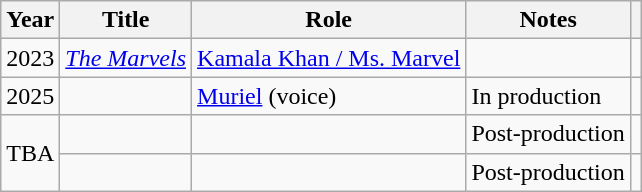<table class="wikitable plainrowheaders">
<tr>
<th>Year</th>
<th>Title</th>
<th>Role</th>
<th>Notes</th>
<th scope="col" class="unsortable"></th>
</tr>
<tr>
<td>2023</td>
<td><em><a href='#'>The Marvels</a></em></td>
<td><a href='#'>Kamala Khan / Ms. Marvel</a></td>
<td></td>
<td align="center"></td>
</tr>
<tr>
<td>2025</td>
<td></td>
<td><a href='#'>Muriel</a> (voice)</td>
<td>In production</td>
<td align="center"></td>
</tr>
<tr>
<td rowspan="2">TBA</td>
<td></td>
<td></td>
<td>Post-production</td>
<td align="center"></td>
</tr>
<tr>
<td></td>
<td></td>
<td>Post-production</td>
<td align="center"></td>
</tr>
</table>
